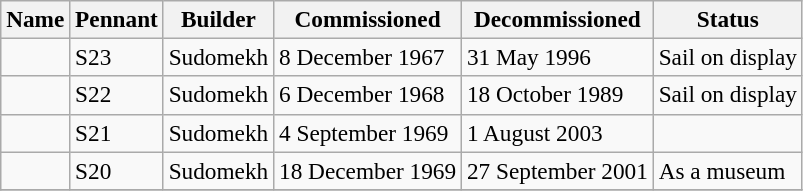<table class="wikitable" style="font-size:97%;">
<tr>
<th>Name</th>
<th>Pennant</th>
<th>Builder</th>
<th>Commissioned</th>
<th>Decommissioned</th>
<th>Status</th>
</tr>
<tr>
<td></td>
<td>S23</td>
<td>Sudomekh</td>
<td>8 December 1967</td>
<td>31 May 1996</td>
<td>Sail on display</td>
</tr>
<tr>
<td></td>
<td>S22</td>
<td>Sudomekh</td>
<td>6 December 1968</td>
<td>18 October 1989</td>
<td>Sail on display</td>
</tr>
<tr>
<td></td>
<td>S21</td>
<td>Sudomekh</td>
<td>4 September 1969</td>
<td>1 August 2003</td>
<td></td>
</tr>
<tr>
<td></td>
<td>S20</td>
<td>Sudomekh</td>
<td>18 December 1969</td>
<td>27 September 2001</td>
<td>As a museum</td>
</tr>
<tr>
</tr>
</table>
